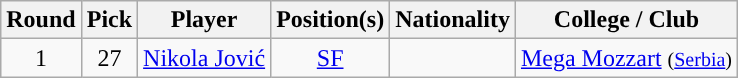<table class="wikitable sortable sortable">
<tr>
<th>Round</th>
<th>Pick</th>
<th>Player</th>
<th>Position(s)</th>
<th>Nationality</th>
<th>College / Club</th>
</tr>
<tr style="text-align: center">
<td>1</td>
<td>27</td>
<td><a href='#'>Nikola Jović</a></td>
<td><a href='#'>SF</a></td>
<td></td>
<td><a href='#'>Mega Mozzart</a> <small>(<a href='#'>Serbia</a>)</small></td>
</tr>
</table>
